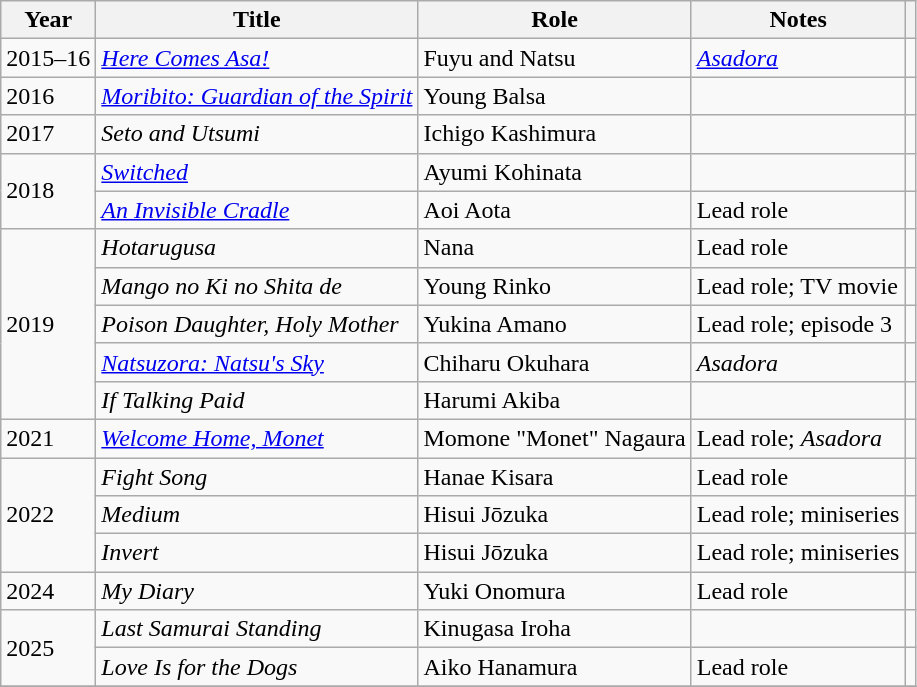<table class="wikitable sortable">
<tr>
<th>Year</th>
<th>Title</th>
<th>Role</th>
<th class="unsortable">Notes</th>
<th class="unsortable"></th>
</tr>
<tr>
<td>2015–16</td>
<td><em><a href='#'>Here Comes Asa!</a></em></td>
<td>Fuyu and Natsu</td>
<td><em><a href='#'>Asadora</a></em></td>
<td></td>
</tr>
<tr>
<td>2016</td>
<td><em><a href='#'>Moribito: Guardian of the Spirit</a></em></td>
<td>Young Balsa</td>
<td></td>
<td></td>
</tr>
<tr>
<td>2017</td>
<td><em>Seto and Utsumi</em></td>
<td>Ichigo Kashimura</td>
<td></td>
<td></td>
</tr>
<tr>
<td rowspan="2">2018</td>
<td><em><a href='#'>Switched</a></em></td>
<td>Ayumi Kohinata</td>
<td></td>
<td></td>
</tr>
<tr>
<td><em><a href='#'>An Invisible Cradle</a></em></td>
<td>Aoi Aota</td>
<td>Lead role</td>
<td></td>
</tr>
<tr>
<td rowspan="5">2019</td>
<td><em>Hotarugusa</em></td>
<td>Nana</td>
<td>Lead role</td>
<td></td>
</tr>
<tr>
<td><em>Mango no Ki no Shita de</em></td>
<td>Young Rinko</td>
<td>Lead role; TV movie</td>
<td></td>
</tr>
<tr>
<td><em>Poison Daughter, Holy Mother</em></td>
<td>Yukina Amano</td>
<td>Lead role; episode 3</td>
<td></td>
</tr>
<tr>
<td><em><a href='#'>Natsuzora: Natsu's Sky</a></em></td>
<td>Chiharu Okuhara</td>
<td><em>Asadora</em></td>
<td></td>
</tr>
<tr>
<td><em>If Talking Paid</em></td>
<td>Harumi Akiba</td>
<td></td>
<td></td>
</tr>
<tr>
<td>2021</td>
<td><em><a href='#'>Welcome Home, Monet</a></em></td>
<td>Momone "Monet" Nagaura</td>
<td>Lead role; <em>Asadora</em></td>
<td></td>
</tr>
<tr>
<td rowspan="3">2022</td>
<td><em>Fight Song</em></td>
<td>Hanae Kisara</td>
<td>Lead role</td>
<td></td>
</tr>
<tr>
<td><em>Medium</em></td>
<td>Hisui Jōzuka</td>
<td>Lead role; miniseries</td>
<td></td>
</tr>
<tr>
<td><em>Invert</em></td>
<td>Hisui Jōzuka</td>
<td>Lead role; miniseries</td>
<td></td>
</tr>
<tr>
<td>2024</td>
<td><em>My Diary</em></td>
<td>Yuki Onomura</td>
<td>Lead role</td>
<td></td>
</tr>
<tr>
<td rowspan=2>2025</td>
<td><em>Last Samurai Standing</em></td>
<td>Kinugasa Iroha</td>
<td></td>
<td></td>
</tr>
<tr>
<td><em>Love Is for the Dogs</em></td>
<td>Aiko Hanamura</td>
<td>Lead role</td>
<td></td>
</tr>
<tr>
</tr>
</table>
